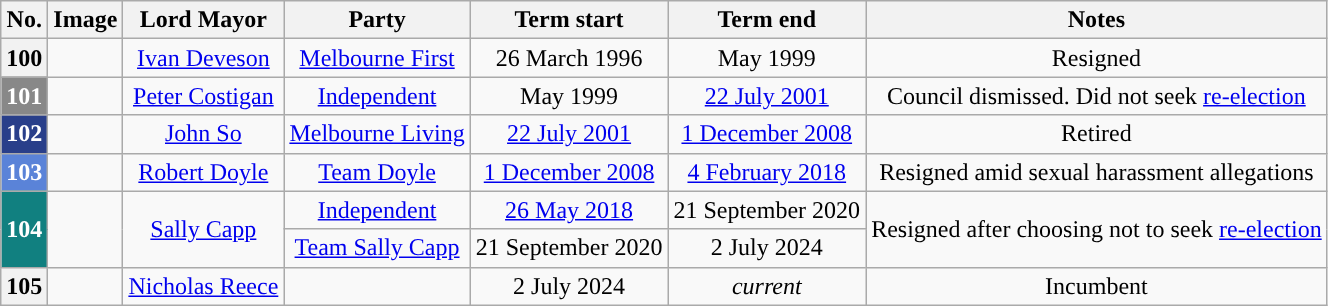<table class="wikitable">
<tr>
<th>No.</th>
<th>Image</th>
<th>Lord Mayor</th>
<th>Party</th>
<th>Term start</th>
<th>Term end</th>
<th>Notes</th>
</tr>
<tr>
<th style="background:">100</th>
<td align="center"></td>
<td align="center"><a href='#'>Ivan Deveson</a> <br> </td>
<td align="center"><a href='#'>Melbourne First</a></td>
<td align="center">26 March 1996</td>
<td align="center">May 1999</td>
<td align="center">Resigned</td>
</tr>
<tr>
<th style="background:#888888; color:white">101</th>
<td align="center"></td>
<td align="center"><a href='#'>Peter Costigan</a> <br> </td>
<td align="center"><a href='#'>Independent</a></td>
<td align="center">May 1999</td>
<td align="center"><a href='#'>22 July 2001</a></td>
<td align="center">Council dismissed. Did not seek <a href='#'>re-election</a></td>
</tr>
<tr>
<th style="background:#293F8A; color:white">102</th>
<td align="center"></td>
<td align="center"><a href='#'>John So</a> <br> </td>
<td align="center"><a href='#'>Melbourne Living</a></td>
<td align="center"><a href='#'>22 July 2001</a></td>
<td align="center"><a href='#'>1 December 2008</a></td>
<td align="center">Retired</td>
</tr>
<tr>
<th style="background:#5A83D8; color:white">103</th>
<td align="center"></td>
<td align="center"><a href='#'>Robert Doyle</a> <br> </td>
<td align="center"><a href='#'>Team Doyle</a></td>
<td align="center"><a href='#'>1 December 2008</a></td>
<td align="center"><a href='#'>4 February 2018</a></td>
<td align="center">Resigned amid sexual harassment allegations</td>
</tr>
<tr>
<th rowspan="2"; style="background:#118080; color:white">104</th>
<td rowspan="2"; align="center"></td>
<td rowspan="2"; align="center"><a href='#'>Sally Capp</a></td>
<td align="center"><a href='#'>Independent</a></td>
<td align="center"><a href='#'>26 May 2018</a></td>
<td align="center">21 September 2020</td>
<td rowspan="2"; align="center">Resigned after choosing not to seek <a href='#'>re-election</a></td>
</tr>
<tr>
<td align="center"><a href='#'>Team Sally Capp</a></td>
<td align="center">21 September 2020</td>
<td align="center">2 July 2024</td>
</tr>
<tr>
<th style="background:">105</th>
<td align="center"></td>
<td align="center"><a href='#'>Nicholas Reece</a> <br> </td>
<td align="center"></td>
<td align="center">2 July 2024</td>
<td align="center"><em>current</em></td>
<td align="center">Incumbent</td>
</tr>
</table>
